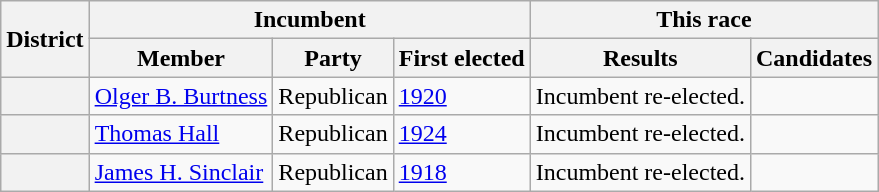<table class=wikitable>
<tr>
<th rowspan=2>District</th>
<th colspan=3>Incumbent</th>
<th colspan=2>This race</th>
</tr>
<tr>
<th>Member</th>
<th>Party</th>
<th>First elected</th>
<th>Results</th>
<th>Candidates</th>
</tr>
<tr>
<th></th>
<td><a href='#'>Olger B. Burtness</a></td>
<td>Republican</td>
<td><a href='#'>1920</a></td>
<td>Incumbent re-elected.</td>
<td nowrap></td>
</tr>
<tr>
<th></th>
<td><a href='#'>Thomas Hall</a></td>
<td>Republican</td>
<td><a href='#'>1924</a></td>
<td>Incumbent re-elected.</td>
<td nowrap></td>
</tr>
<tr>
<th></th>
<td><a href='#'>James H. Sinclair</a></td>
<td>Republican</td>
<td><a href='#'>1918</a></td>
<td>Incumbent re-elected.</td>
<td nowrap></td>
</tr>
</table>
